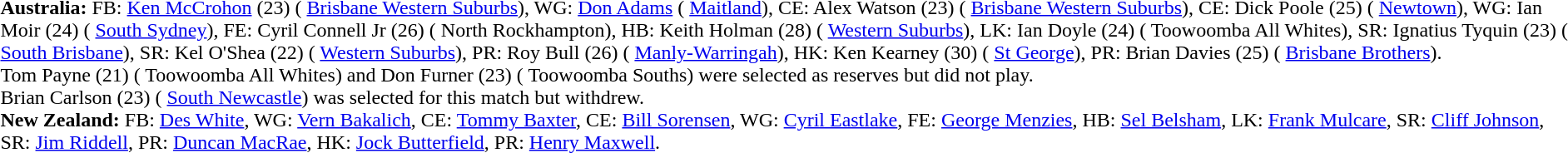<table width="100%" class="mw-collapsible mw-collapsed">
<tr>
<td valign="top" width="50%"><br><strong>Australia:</strong> FB: <a href='#'>Ken McCrohon</a> (23) ( <a href='#'>Brisbane Western Suburbs</a>), WG: <a href='#'>Don Adams</a> ( <a href='#'>Maitland</a>), CE: Alex Watson (23) ( <a href='#'>Brisbane Western Suburbs</a>), CE: Dick Poole (25) ( <a href='#'>Newtown</a>), WG: Ian Moir (24) ( <a href='#'>South Sydney</a>), FE: Cyril Connell Jr (26) ( North Rockhampton), HB: Keith Holman (28) ( <a href='#'>Western Suburbs</a>), LK: Ian Doyle (24) ( Toowoomba All Whites), SR: Ignatius Tyquin (23) ( <a href='#'>South Brisbane</a>), SR: Kel O'Shea (22) ( <a href='#'>Western Suburbs</a>), PR: Roy Bull (26) ( <a href='#'>Manly-Warringah</a>), HK: Ken Kearney (30) ( <a href='#'>St George</a>), PR: Brian Davies (25) ( <a href='#'>Brisbane Brothers</a>). <br> 
Tom Payne (21) ( Toowoomba All Whites) and Don Furner (23) ( Toowoomba Souths) were selected as reserves but did not play. <br>
Brian Carlson (23) ( <a href='#'>South Newcastle</a>) was selected for this match but withdrew. <br>
<strong>New Zealand:</strong> FB: <a href='#'>Des White</a>, WG: <a href='#'>Vern Bakalich</a>, CE: <a href='#'>Tommy Baxter</a>, CE: <a href='#'>Bill Sorensen</a>, WG: <a href='#'>Cyril Eastlake</a>, FE: <a href='#'>George Menzies</a>, HB: <a href='#'>Sel Belsham</a>, LK: <a href='#'>Frank Mulcare</a>, SR: <a href='#'>Cliff Johnson</a>, SR: <a href='#'>Jim Riddell</a>, PR: <a href='#'>Duncan MacRae</a>, HK: <a href='#'>Jock Butterfield</a>, PR: <a href='#'>Henry Maxwell</a>.</td>
</tr>
</table>
